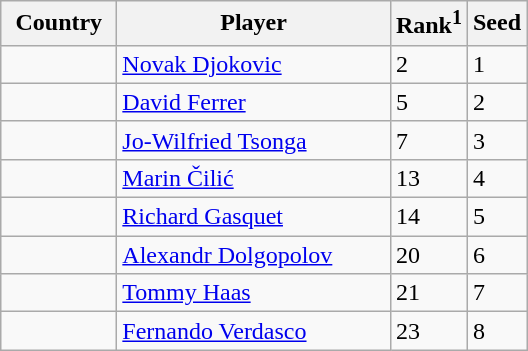<table class="sortable wikitable">
<tr>
<th width="70">Country</th>
<th width="175">Player</th>
<th>Rank<sup>1</sup></th>
<th>Seed</th>
</tr>
<tr>
<td></td>
<td><a href='#'>Novak Djokovic</a></td>
<td>2</td>
<td>1</td>
</tr>
<tr>
<td></td>
<td><a href='#'>David Ferrer</a></td>
<td>5</td>
<td>2</td>
</tr>
<tr>
<td></td>
<td><a href='#'>Jo-Wilfried Tsonga</a></td>
<td>7</td>
<td>3</td>
</tr>
<tr>
<td></td>
<td><a href='#'>Marin Čilić</a></td>
<td>13</td>
<td>4</td>
</tr>
<tr>
<td></td>
<td><a href='#'>Richard Gasquet</a></td>
<td>14</td>
<td>5</td>
</tr>
<tr>
<td></td>
<td><a href='#'>Alexandr Dolgopolov</a></td>
<td>20</td>
<td>6</td>
</tr>
<tr>
<td></td>
<td><a href='#'>Tommy Haas</a></td>
<td>21</td>
<td>7</td>
</tr>
<tr>
<td></td>
<td><a href='#'>Fernando Verdasco</a></td>
<td>23</td>
<td>8</td>
</tr>
</table>
